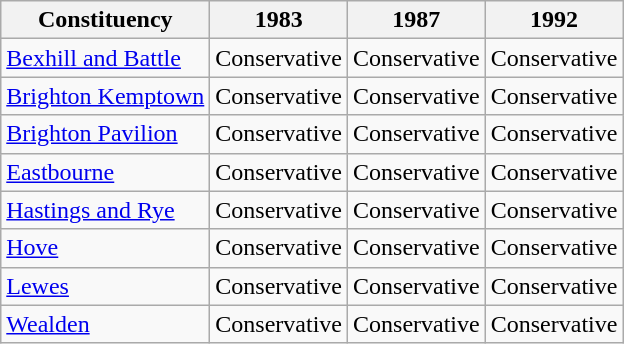<table class="wikitable">
<tr>
<th>Constituency</th>
<th>1983</th>
<th>1987</th>
<th>1992</th>
</tr>
<tr>
<td><a href='#'>Bexhill and Battle</a></td>
<td bgcolor=>Conservative</td>
<td bgcolor=>Conservative</td>
<td bgcolor=>Conservative</td>
</tr>
<tr>
<td><a href='#'>Brighton Kemptown</a></td>
<td bgcolor=>Conservative</td>
<td bgcolor=>Conservative</td>
<td bgcolor=>Conservative</td>
</tr>
<tr>
<td><a href='#'>Brighton Pavilion</a></td>
<td bgcolor=>Conservative</td>
<td bgcolor=>Conservative</td>
<td bgcolor=>Conservative</td>
</tr>
<tr>
<td><a href='#'>Eastbourne</a></td>
<td bgcolor=>Conservative</td>
<td bgcolor=>Conservative</td>
<td bgcolor=>Conservative</td>
</tr>
<tr>
<td><a href='#'>Hastings and Rye</a></td>
<td bgcolor=>Conservative</td>
<td bgcolor=>Conservative</td>
<td bgcolor=>Conservative</td>
</tr>
<tr>
<td><a href='#'>Hove</a></td>
<td bgcolor=>Conservative</td>
<td bgcolor=>Conservative</td>
<td bgcolor=>Conservative</td>
</tr>
<tr>
<td><a href='#'>Lewes</a></td>
<td bgcolor=>Conservative</td>
<td bgcolor=>Conservative</td>
<td bgcolor=>Conservative</td>
</tr>
<tr>
<td><a href='#'>Wealden</a></td>
<td bgcolor=>Conservative</td>
<td bgcolor=>Conservative</td>
<td bgcolor=>Conservative</td>
</tr>
</table>
